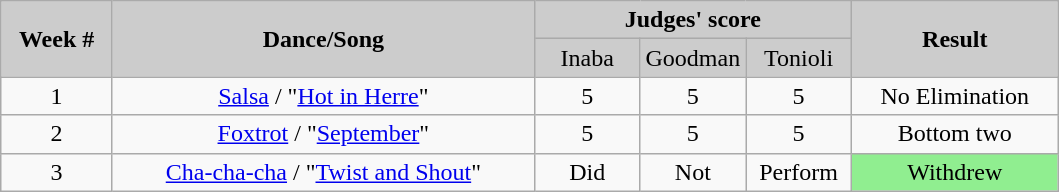<table class="wikitable" style="text-align:center">
<tr>
<th rowspan="2" style="background:#ccc;">Week #</th>
<th rowspan="2" style="background:#ccc;">Dance/Song</th>
<th colspan="3" style="background:#ccc;">Judges' score</th>
<th rowspan="2" style="background:#ccc;">Result</th>
</tr>
<tr style="background:#ccc;">
<td style="width:10%;">Inaba</td>
<td style="width:10%;">Goodman</td>
<td style="width:10%;">Tonioli</td>
</tr>
<tr>
<td>1</td>
<td><a href='#'>Salsa</a> / "<a href='#'>Hot in Herre</a>"</td>
<td>5</td>
<td>5</td>
<td>5</td>
<td>No Elimination</td>
</tr>
<tr>
<td>2</td>
<td><a href='#'>Foxtrot</a> / "<a href='#'>September</a>"</td>
<td>5</td>
<td>5</td>
<td>5</td>
<td>Bottom two</td>
</tr>
<tr>
<td>3</td>
<td><a href='#'>Cha-cha-cha</a> / "<a href='#'>Twist and Shout</a>"</td>
<td>Did</td>
<td>Not</td>
<td>Perform</td>
<td style="text-align:center; background:lightgreen;">Withdrew</td>
</tr>
</table>
